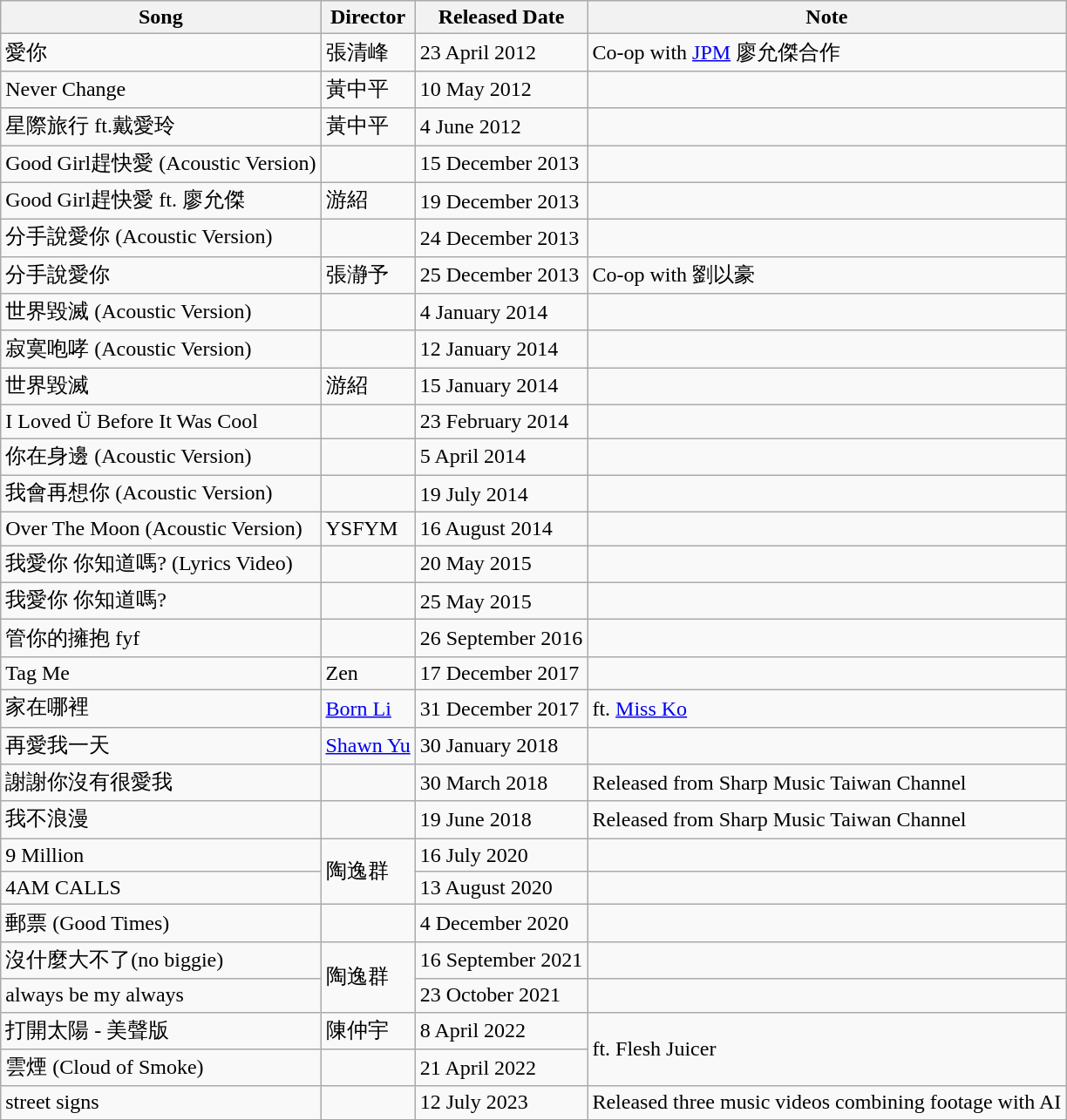<table class="wikitable">
<tr>
<th>Song</th>
<th>Director</th>
<th>Released Date</th>
<th>Note</th>
</tr>
<tr>
<td>愛你</td>
<td>張清峰</td>
<td>23 April 2012</td>
<td>Co-op with <a href='#'>JPM</a>  廖允傑合作</td>
</tr>
<tr>
<td>Never Change</td>
<td>黃中平</td>
<td>10 May 2012</td>
<td></td>
</tr>
<tr>
<td>星際旅行 ft.戴愛玲</td>
<td>黃中平</td>
<td>4 June 2012</td>
<td></td>
</tr>
<tr>
<td>Good Girl趕快愛 (Acoustic Version)</td>
<td></td>
<td>15 December 2013</td>
<td></td>
</tr>
<tr>
<td>Good Girl趕快愛 ft. 廖允傑</td>
<td>游紹</td>
<td>19 December 2013</td>
<td></td>
</tr>
<tr>
<td>分手說愛你 (Acoustic Version)</td>
<td></td>
<td>24 December 2013</td>
<td></td>
</tr>
<tr>
<td>分手說愛你</td>
<td>張瀞予</td>
<td>25 December 2013</td>
<td>Co-op with 劉以豪</td>
</tr>
<tr>
<td>世界毀滅 (Acoustic Version)</td>
<td></td>
<td>4 January 2014</td>
<td></td>
</tr>
<tr>
<td>寂寞咆哮 (Acoustic Version)</td>
<td></td>
<td>12 January 2014</td>
<td></td>
</tr>
<tr>
<td>世界毀滅</td>
<td>游紹</td>
<td>15 January 2014</td>
<td></td>
</tr>
<tr>
<td>I Loved Ü Before It Was Cool</td>
<td></td>
<td>23 February 2014</td>
<td></td>
</tr>
<tr>
<td>你在身邊 (Acoustic Version)</td>
<td></td>
<td>5 April 2014</td>
<td></td>
</tr>
<tr>
<td>我會再想你 (Acoustic Version)</td>
<td></td>
<td>19 July 2014</td>
<td></td>
</tr>
<tr>
<td>Over The Moon (Acoustic Version)</td>
<td>YSFYM</td>
<td>16 August 2014</td>
<td></td>
</tr>
<tr>
<td>我愛你 你知道嗎? (Lyrics Video)</td>
<td></td>
<td>20 May 2015</td>
<td></td>
</tr>
<tr>
<td>我愛你 你知道嗎?</td>
<td></td>
<td>25 May 2015</td>
<td></td>
</tr>
<tr>
<td>管你的擁抱 fyf</td>
<td></td>
<td>26 September 2016</td>
<td></td>
</tr>
<tr>
<td>Tag Me</td>
<td>Zen </td>
<td>17 December 2017</td>
<td></td>
</tr>
<tr>
<td>家在哪裡</td>
<td><a href='#'>Born Li</a></td>
<td>31 December 2017</td>
<td>ft. <a href='#'>Miss Ko</a></td>
</tr>
<tr>
<td>再愛我一天</td>
<td><a href='#'>Shawn Yu</a></td>
<td>30 January 2018</td>
<td></td>
</tr>
<tr>
<td>謝謝你沒有很愛我</td>
<td></td>
<td>30 March 2018</td>
<td>Released from Sharp Music Taiwan Channel</td>
</tr>
<tr>
<td>我不浪漫</td>
<td></td>
<td>19 June 2018</td>
<td>Released from Sharp Music Taiwan Channel</td>
</tr>
<tr>
<td>9 Million</td>
<td rowspan="2">陶逸群</td>
<td>16 July 2020</td>
<td></td>
</tr>
<tr>
<td>4AM CALLS</td>
<td>13 August 2020</td>
<td></td>
</tr>
<tr>
<td>郵票 (Good Times)</td>
<td></td>
<td>4 December 2020</td>
<td></td>
</tr>
<tr>
<td>沒什麼大不了(no biggie)</td>
<td rowspan="2">陶逸群</td>
<td>16 September 2021</td>
<td></td>
</tr>
<tr>
<td>always be my always</td>
<td>23 October 2021</td>
<td></td>
</tr>
<tr>
<td>打開太陽 - 美聲版</td>
<td>陳仲宇</td>
<td>8 April 2022</td>
<td rowspan="2">ft. Flesh Juicer</td>
</tr>
<tr>
<td>雲煙 (Cloud of Smoke)</td>
<td></td>
<td>21 April 2022</td>
</tr>
<tr>
<td>street signs</td>
<td></td>
<td>12 July 2023</td>
<td>Released three music videos combining footage with AI </td>
</tr>
</table>
